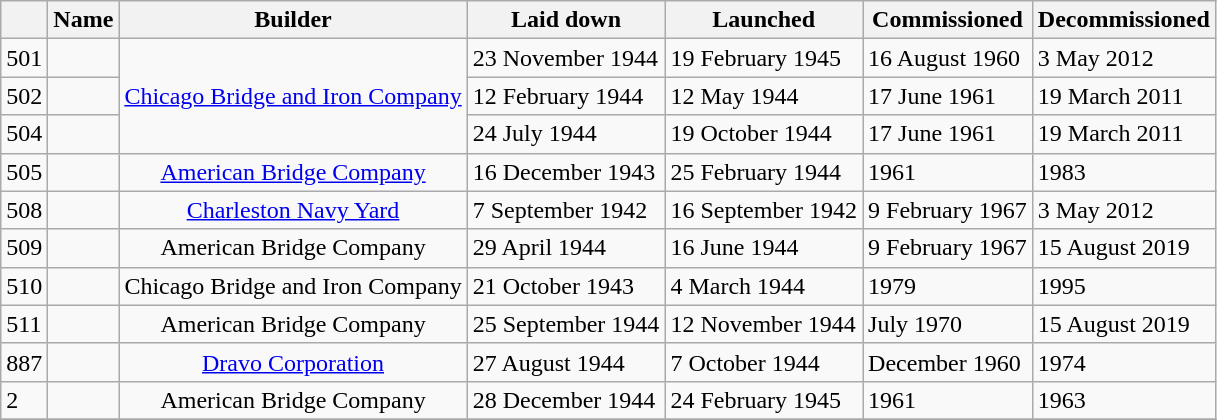<table class="wikitable">
<tr>
<th></th>
<th>Name</th>
<th>Builder</th>
<th>Laid down</th>
<th>Launched</th>
<th>Commissioned</th>
<th>Decommissioned</th>
</tr>
<tr>
<td>501</td>
<td></td>
<td align="center" rowspan="3"><a href='#'>Chicago Bridge and Iron Company</a></td>
<td>23 November 1944</td>
<td>19 February 1945</td>
<td>16 August 1960</td>
<td>3 May 2012</td>
</tr>
<tr>
<td>502</td>
<td></td>
<td>12 February 1944</td>
<td>12 May 1944</td>
<td>17 June 1961</td>
<td>19 March 2011</td>
</tr>
<tr>
<td>504</td>
<td></td>
<td>24 July 1944</td>
<td>19 October 1944</td>
<td>17 June 1961</td>
<td>19 March 2011</td>
</tr>
<tr>
<td>505</td>
<td></td>
<td align="center"><a href='#'>American Bridge Company</a></td>
<td>16 December 1943</td>
<td>25 February 1944</td>
<td>1961</td>
<td>1983</td>
</tr>
<tr>
<td>508</td>
<td></td>
<td align="center"><a href='#'>Charleston Navy Yard</a></td>
<td>7 September 1942</td>
<td>16 September 1942</td>
<td>9 February 1967</td>
<td>3 May 2012</td>
</tr>
<tr>
<td>509</td>
<td></td>
<td align="center">American Bridge Company</td>
<td>29 April 1944</td>
<td>16 June 1944</td>
<td>9 February 1967</td>
<td>15 August 2019</td>
</tr>
<tr>
<td>510</td>
<td></td>
<td align="center">Chicago Bridge and Iron Company</td>
<td>21 October 1943</td>
<td>4 March 1944</td>
<td>1979</td>
<td>1995</td>
</tr>
<tr>
<td>511</td>
<td></td>
<td align="center">American Bridge Company</td>
<td>25 September 1944</td>
<td>12 November 1944</td>
<td>July 1970</td>
<td>15 August 2019</td>
</tr>
<tr>
<td>887</td>
<td></td>
<td align="center"><a href='#'>Dravo Corporation</a></td>
<td>27 August 1944</td>
<td>7 October 1944</td>
<td>December 1960</td>
<td>1974</td>
</tr>
<tr>
<td>2</td>
<td></td>
<td align="center">American Bridge Company</td>
<td>28 December 1944</td>
<td>24 February 1945</td>
<td>1961</td>
<td>1963</td>
</tr>
<tr>
</tr>
</table>
